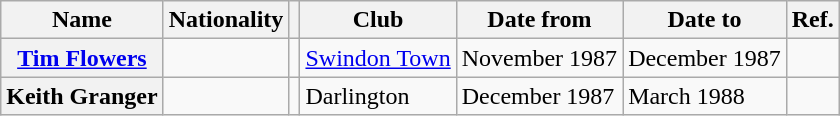<table class="wikitable plainrowheaders">
<tr>
<th scope="col">Name</th>
<th scope="col">Nationality</th>
<th scope="col"></th>
<th scope="col">Club</th>
<th scope="col">Date from</th>
<th scope="col">Date to</th>
<th scope="col">Ref.</th>
</tr>
<tr>
<th scope="row"><a href='#'>Tim Flowers</a></th>
<td></td>
<td align="center"></td>
<td> <a href='#'>Swindon Town</a></td>
<td>November 1987</td>
<td>December 1987</td>
<td align="center"></td>
</tr>
<tr>
<th scope="row">Keith Granger</th>
<td></td>
<td align="center"></td>
<td> Darlington</td>
<td>December 1987</td>
<td>March 1988</td>
<td align="center"></td>
</tr>
</table>
